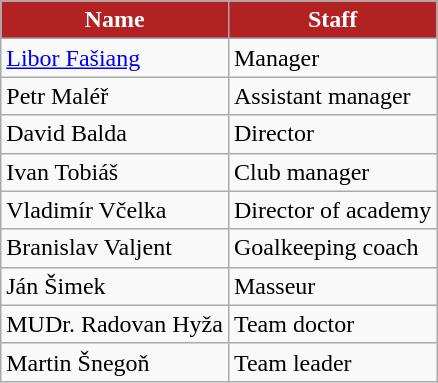<table class="wikitable">
<tr>
<th style="color:white; background:#B22222;">Name</th>
<th style="color:white; background:#B22222;">Staff</th>
</tr>
<tr>
<td> <a href='#'>Libor Fašiang</a></td>
<td>Manager</td>
</tr>
<tr>
<td> Petr Maléř</td>
<td>Assistant manager</td>
</tr>
<tr>
<td> David Balda</td>
<td>Director</td>
</tr>
<tr>
<td> Ivan Tobiáš</td>
<td>Club manager</td>
</tr>
<tr>
<td> Vladimír Včelka</td>
<td>Director of academy</td>
</tr>
<tr>
<td> Branislav Valjent</td>
<td>Goalkeeping coach</td>
</tr>
<tr>
<td> Ján Šimek</td>
<td>Masseur</td>
</tr>
<tr>
<td> MUDr. Radovan Hyža</td>
<td>Team doctor</td>
</tr>
<tr>
<td> Martin Šnegoň</td>
<td>Team leader</td>
</tr>
</table>
